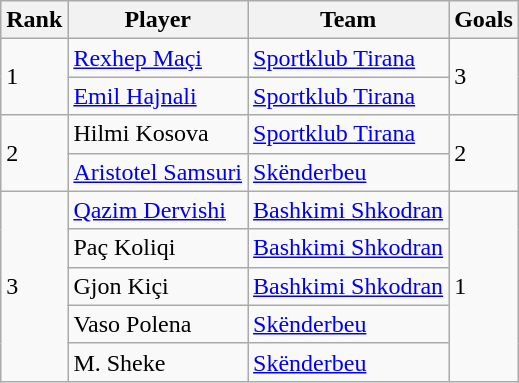<table class="wikitable" style="text-align:left;">
<tr>
<th>Rank</th>
<th>Player</th>
<th>Team</th>
<th>Goals</th>
</tr>
<tr>
<td rowspan=2>1</td>
<td> <a href='#'>Rexhep Maçi</a></td>
<td><a href='#'>Sportklub Tirana</a></td>
<td rowspan=2>3</td>
</tr>
<tr>
<td> <a href='#'>Emil Hajnali</a></td>
<td><a href='#'>Sportklub Tirana</a></td>
</tr>
<tr>
<td rowspan=2>2</td>
<td> Hilmi Kosova</td>
<td><a href='#'>Sportklub Tirana</a></td>
<td rowspan=2>2</td>
</tr>
<tr>
<td> <a href='#'>Aristotel Samsuri</a></td>
<td><a href='#'>Skënderbeu</a></td>
</tr>
<tr>
<td rowspan=5>3</td>
<td> <a href='#'>Qazim Dervishi</a></td>
<td><a href='#'>Bashkimi Shkodran</a></td>
<td rowspan=5>1</td>
</tr>
<tr>
<td> Paç Koliqi</td>
<td><a href='#'>Bashkimi Shkodran</a></td>
</tr>
<tr>
<td> Gjon Kiçi</td>
<td><a href='#'>Bashkimi Shkodran</a></td>
</tr>
<tr>
<td> Vaso Polena</td>
<td><a href='#'>Skënderbeu</a></td>
</tr>
<tr>
<td> M. Sheke</td>
<td><a href='#'>Skënderbeu</a></td>
</tr>
</table>
